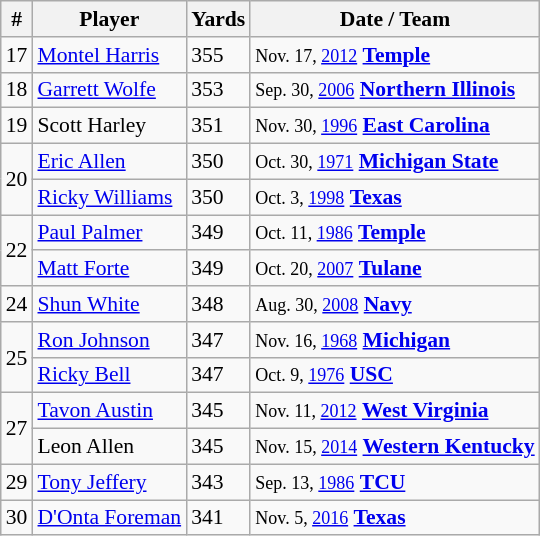<table class="wikitable" style="font-size:90%; white-space: nowrap;">
<tr>
<th>#</th>
<th>Player</th>
<th>Yards</th>
<th>Date / Team</th>
</tr>
<tr>
<td>17</td>
<td><a href='#'>Montel Harris</a></td>
<td>355</td>
<td><small> Nov. 17, <a href='#'>2012</a></small> <strong><a href='#'>Temple</a></strong></td>
</tr>
<tr>
<td>18</td>
<td><a href='#'>Garrett Wolfe</a></td>
<td>353</td>
<td><small> Sep. 30, <a href='#'>2006</a></small> <strong><a href='#'>Northern Illinois</a></strong></td>
</tr>
<tr>
<td>19</td>
<td>Scott Harley</td>
<td>351</td>
<td><small>Nov. 30, <a href='#'>1996</a></small> <strong><a href='#'>East Carolina</a></strong></td>
</tr>
<tr>
<td rowspan=2>20</td>
<td><a href='#'>Eric Allen</a></td>
<td>350</td>
<td><small> Oct. 30, <a href='#'>1971</a></small> <strong><a href='#'>Michigan State</a></strong></td>
</tr>
<tr>
<td><a href='#'>Ricky Williams</a></td>
<td>350</td>
<td><small> Oct. 3, <a href='#'>1998</a></small> <strong><a href='#'>Texas</a></strong></td>
</tr>
<tr>
<td rowspan=2>22</td>
<td><a href='#'>Paul Palmer</a></td>
<td>349</td>
<td><small> Oct. 11, <a href='#'>1986</a></small> <strong><a href='#'>Temple</a></strong></td>
</tr>
<tr>
<td><a href='#'>Matt Forte</a></td>
<td>349</td>
<td><small> Oct. 20, <a href='#'>2007</a></small> <strong><a href='#'>Tulane</a></strong></td>
</tr>
<tr>
<td>24</td>
<td><a href='#'>Shun White</a></td>
<td>348</td>
<td><small> Aug. 30, <a href='#'>2008</a></small> <strong><a href='#'>Navy</a></strong></td>
</tr>
<tr>
<td rowspan=2>25</td>
<td><a href='#'>Ron Johnson</a></td>
<td>347</td>
<td><small> Nov. 16, <a href='#'>1968</a></small> <strong><a href='#'>Michigan</a></strong></td>
</tr>
<tr>
<td><a href='#'>Ricky Bell</a></td>
<td>347</td>
<td><small> Oct. 9, <a href='#'>1976</a></small> <strong><a href='#'>USC</a></strong></td>
</tr>
<tr>
<td rowspan=2>27</td>
<td><a href='#'>Tavon Austin</a></td>
<td>345</td>
<td><small>Nov. 11, <a href='#'>2012</a></small> <strong><a href='#'>West Virginia</a></strong></td>
</tr>
<tr>
<td>Leon Allen</td>
<td>345</td>
<td><small>Nov. 15, <a href='#'>2014</a></small> <strong><a href='#'>Western Kentucky</a></strong></td>
</tr>
<tr>
<td>29</td>
<td><a href='#'>Tony Jeffery</a></td>
<td>343</td>
<td><small> Sep. 13, <a href='#'>1986</a></small> <strong><a href='#'>TCU</a></strong></td>
</tr>
<tr>
<td>30</td>
<td><a href='#'>D'Onta Foreman</a></td>
<td>341</td>
<td><small> Nov. 5, <a href='#'>2016</a></small> <strong><a href='#'>Texas</a></strong></td>
</tr>
</table>
